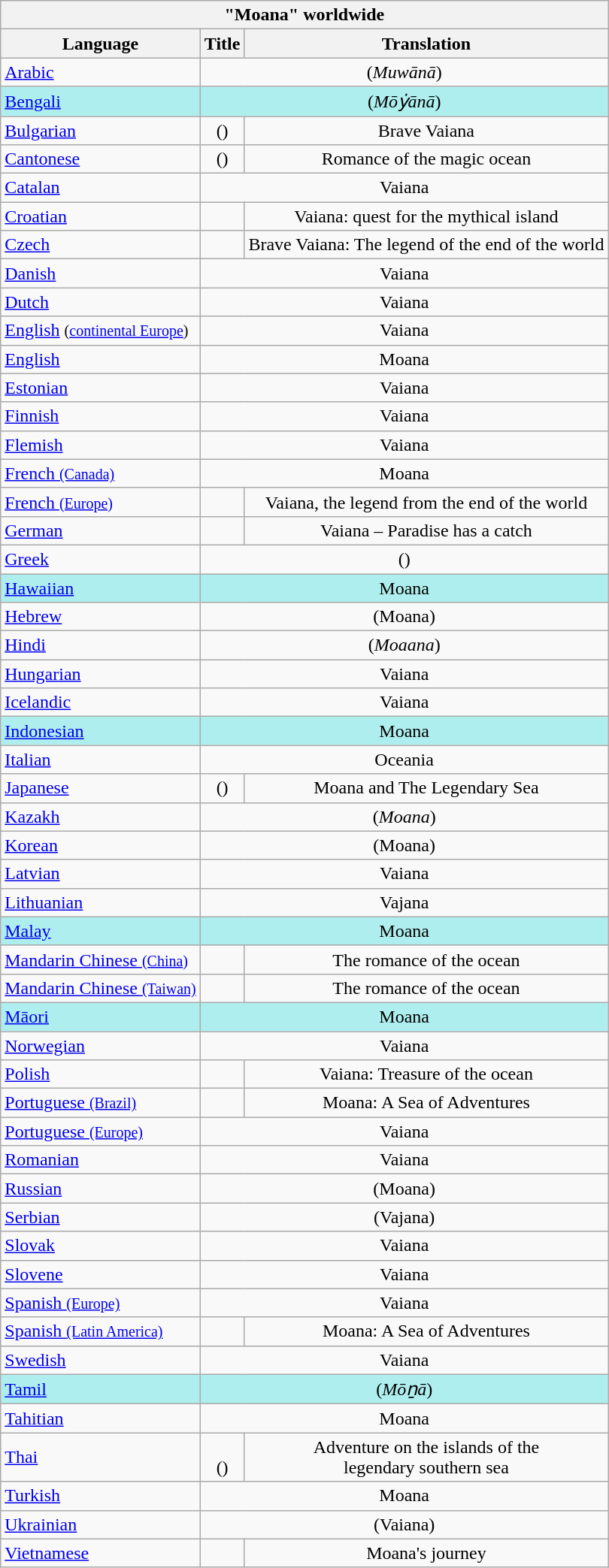<table class="wikitable collapsible collapsed">
<tr>
<th colspan="3">"Moana" worldwide</th>
</tr>
<tr>
<th>Language</th>
<th>Title</th>
<th>Translation</th>
</tr>
<tr>
<td><a href='#'>Arabic</a></td>
<td align="center" colspan="2"> (<em>Muwānā</em>)</td>
</tr>
<tr>
<td style="background:PaleTurquoise"><a href='#'>Bengali</a></td>
<td style="background:PaleTurquoise" align="center" colspan="2"> (<em>Mōẏānā</em>)</td>
</tr>
<tr>
<td><a href='#'>Bulgarian</a></td>
<td align="center"> ()</td>
<td align="center">Brave Vaiana</td>
</tr>
<tr>
<td><a href='#'>Cantonese</a></td>
<td align="center"> ()</td>
<td align="center">Romance of the magic ocean</td>
</tr>
<tr>
<td><a href='#'>Catalan</a></td>
<td align="center" colspan="2">Vaiana</td>
</tr>
<tr>
<td><a href='#'>Croatian</a></td>
<td align="center"></td>
<td align="center">Vaiana: quest for the mythical island</td>
</tr>
<tr>
<td><a href='#'>Czech</a></td>
<td align="center"></td>
<td align="center">Brave Vaiana: The legend of the end of the world</td>
</tr>
<tr>
<td><a href='#'>Danish</a></td>
<td align="center" colspan="2">Vaiana</td>
</tr>
<tr>
<td><a href='#'>Dutch</a></td>
<td align="center" colspan="2">Vaiana</td>
</tr>
<tr>
<td><a href='#'>English</a> <small>(<a href='#'>continental Europe</a>)</small></td>
<td align="center" colspan="2">Vaiana</td>
</tr>
<tr>
<td><a href='#'>English</a></td>
<td align="center" colspan="2">Moana</td>
</tr>
<tr>
<td><a href='#'>Estonian</a></td>
<td align="center" colspan="2">Vaiana</td>
</tr>
<tr>
<td><a href='#'>Finnish</a></td>
<td align="center" colspan="2">Vaiana</td>
</tr>
<tr>
<td><a href='#'>Flemish</a></td>
<td align="center" colspan="2">Vaiana</td>
</tr>
<tr>
<td><a href='#'>French <small>(Canada)</small></a></td>
<td align="center" colspan="2">Moana</td>
</tr>
<tr>
<td><a href='#'>French <small>(Europe)</small></a></td>
<td align="center"></td>
<td align="center">Vaiana, the legend from the end of the world</td>
</tr>
<tr>
<td><a href='#'>German</a></td>
<td align="center"></td>
<td align="center">Vaiana – Paradise has a catch</td>
</tr>
<tr>
<td><a href='#'>Greek</a></td>
<td align="center" colspan="2"> ()</td>
</tr>
<tr>
<td style="background:PaleTurquoise"><a href='#'>Hawaiian</a></td>
<td style="background:PaleTurquoise" align="center" colspan="2">Moana</td>
</tr>
<tr>
<td><a href='#'>Hebrew</a></td>
<td align="center" colspan="2"> (Moana)</td>
</tr>
<tr>
<td><a href='#'>Hindi</a></td>
<td align="center" colspan="2"> (<em>Moaana</em>)</td>
</tr>
<tr>
<td><a href='#'>Hungarian</a></td>
<td align="center" colspan="2">Vaiana</td>
</tr>
<tr>
<td><a href='#'>Icelandic</a></td>
<td align="center" colspan="2">Vaiana</td>
</tr>
<tr>
<td style="background:PaleTurquoise"><a href='#'>Indonesian</a></td>
<td style="background:PaleTurquoise" align="center" colspan="2">Moana</td>
</tr>
<tr>
<td><a href='#'>Italian</a></td>
<td align="center" colspan="2">Oceania</td>
</tr>
<tr>
<td><a href='#'>Japanese</a></td>
<td align="center"> ()</td>
<td align="center">Moana and The Legendary Sea</td>
</tr>
<tr>
<td><a href='#'>Kazakh</a></td>
<td align="center" colspan="2"> (<em>Moana</em>)</td>
</tr>
<tr>
<td><a href='#'>Korean</a></td>
<td align="center" colspan="2"> (Moana)</td>
</tr>
<tr>
<td><a href='#'>Latvian</a></td>
<td align="center" colspan="2">Vaiana</td>
</tr>
<tr>
<td><a href='#'>Lithuanian</a></td>
<td align="center" colspan="2">Vajana</td>
</tr>
<tr>
<td style="background:PaleTurquoise"><a href='#'>Malay</a></td>
<td style="background:PaleTurquoise"  align="center" colspan="2">Moana</td>
</tr>
<tr>
<td><a href='#'>Mandarin Chinese <small>(China)</small></a></td>
<td align="center"></td>
<td align="center">The romance of the ocean</td>
</tr>
<tr>
<td><a href='#'>Mandarin Chinese <small>(Taiwan)</small></a></td>
<td align="center"></td>
<td align="center">The romance of the ocean</td>
</tr>
<tr>
<td style="background:PaleTurquoise"><a href='#'>Māori</a></td>
<td style="background:PaleTurquoise" align="center" colspan="2">Moana</td>
</tr>
<tr>
<td><a href='#'>Norwegian</a></td>
<td align="center" colspan="2">Vaiana</td>
</tr>
<tr>
<td><a href='#'>Polish</a></td>
<td align="center"></td>
<td align="center">Vaiana: Treasure of the ocean</td>
</tr>
<tr>
<td><a href='#'>Portuguese <small>(Brazil)</small></a></td>
<td align="center"></td>
<td align="center">Moana: A Sea of Adventures</td>
</tr>
<tr>
<td><a href='#'>Portuguese <small>(Europe)</small></a></td>
<td align="center" colspan="2">Vaiana</td>
</tr>
<tr>
<td><a href='#'>Romanian</a></td>
<td align="center" colspan="2">Vaiana</td>
</tr>
<tr>
<td><a href='#'>Russian</a></td>
<td align="center" colspan="2"> (Moana)</td>
</tr>
<tr>
<td><a href='#'>Serbian</a></td>
<td align="center" colspan="2"> (Vajana)</td>
</tr>
<tr>
<td><a href='#'>Slovak</a></td>
<td align="center" colspan="2">Vaiana</td>
</tr>
<tr>
<td><a href='#'>Slovene</a></td>
<td align="center" colspan="2">Vaiana</td>
</tr>
<tr>
<td><a href='#'>Spanish <small>(Europe)</small></a></td>
<td align="center" colspan="2">Vaiana</td>
</tr>
<tr>
<td><a href='#'>Spanish <small>(Latin America)</small></a></td>
<td align="center"></td>
<td align="center">Moana: A Sea of Adventures</td>
</tr>
<tr>
<td><a href='#'>Swedish</a></td>
<td align="center" colspan="2">Vaiana</td>
</tr>
<tr>
<td style="background:PaleTurquoise"><a href='#'>Tamil</a></td>
<td style="background:PaleTurquoise" align="center" colspan="2"> (<em>Mōṉā</em>)</td>
</tr>
<tr>
<td><a href='#'>Tahitian</a></td>
<td align="center" colspan="2">Moana</td>
</tr>
<tr>
<td><a href='#'>Thai</a></td>
<td align="center"><br>()</td>
<td align="center">Adventure on the islands of the<br>legendary southern sea</td>
</tr>
<tr>
<td><a href='#'>Turkish</a></td>
<td align="center" colspan="2">Moana</td>
</tr>
<tr>
<td><a href='#'>Ukrainian</a></td>
<td align="center" colspan="2"> (Vaiana)</td>
</tr>
<tr>
<td><a href='#'>Vietnamese</a></td>
<td align="center"></td>
<td align="center">Moana's journey</td>
</tr>
</table>
